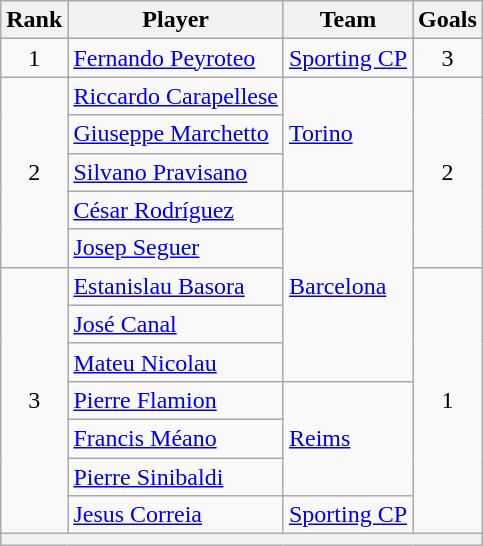<table class="wikitable" style="text-align:center">
<tr>
<th>Rank</th>
<th>Player</th>
<th>Team</th>
<th>Goals</th>
</tr>
<tr>
<td>1</td>
<td align="left"> <a href='#'>Fernando Peyroteo</a></td>
<td align="left"> <a href='#'>Sporting CP</a></td>
<td>3</td>
</tr>
<tr>
<td rowspan="5">2</td>
<td align="left"> <a href='#'>Riccardo Carapellese</a></td>
<td align="left" rowspan="3"> <a href='#'>Torino</a></td>
<td rowspan="5">2</td>
</tr>
<tr>
<td align="left"> <a href='#'>Giuseppe Marchetto</a></td>
</tr>
<tr>
<td align="left"> <a href='#'>Silvano Pravisano</a></td>
</tr>
<tr>
<td align="left"> <a href='#'>César Rodríguez</a></td>
<td align="left" rowspan="5"> <a href='#'>Barcelona</a></td>
</tr>
<tr>
<td align="left"> <a href='#'>Josep Seguer</a></td>
</tr>
<tr>
<td rowspan="7">3</td>
<td align="left"> <a href='#'>Estanislau Basora</a></td>
<td rowspan="7">1</td>
</tr>
<tr>
<td align="left"> <a href='#'>José Canal</a></td>
</tr>
<tr>
<td align="left"> <a href='#'>Mateu Nicolau</a></td>
</tr>
<tr>
<td align="left"> <a href='#'>Pierre Flamion</a></td>
<td align="left" rowspan="3"> <a href='#'>Reims</a></td>
</tr>
<tr>
<td align="left"> <a href='#'>Francis Méano</a></td>
</tr>
<tr>
<td align="left"> <a href='#'>Pierre Sinibaldi</a></td>
</tr>
<tr>
<td align="left"> <a href='#'>Jesus Correia</a></td>
<td align="left"> <a href='#'>Sporting CP</a></td>
</tr>
<tr>
<th colspan="4"> </th>
</tr>
</table>
